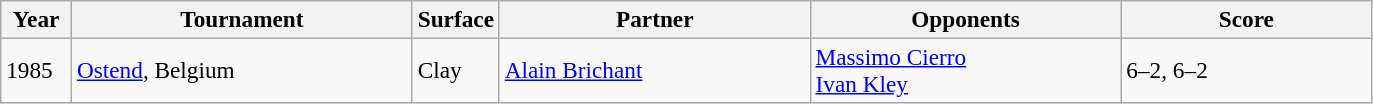<table class="sortable wikitable" style=font-size:97%>
<tr>
<th style="width:40px">Year</th>
<th style="width:220px">Tournament</th>
<th style="width:50px">Surface</th>
<th style="width:200px">Partner</th>
<th style="width:200px">Opponents</th>
<th style="width:160px" class="unsortable">Score</th>
</tr>
<tr>
<td>1985</td>
<td><a href='#'>Ostend</a>, Belgium</td>
<td>Clay</td>
<td> <a href='#'>Alain Brichant</a></td>
<td> <a href='#'>Massimo Cierro</a><br> <a href='#'>Ivan Kley</a></td>
<td>6–2, 6–2</td>
</tr>
</table>
